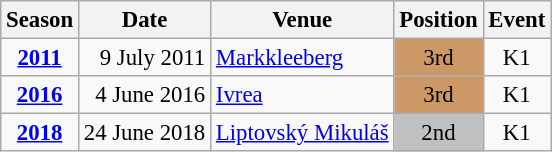<table class="wikitable" style="text-align:center; font-size:95%;">
<tr>
<th>Season</th>
<th>Date</th>
<th>Venue</th>
<th>Position</th>
<th>Event</th>
</tr>
<tr>
<td><strong><a href='#'>2011</a></strong></td>
<td align=right>9 July 2011</td>
<td align=left><a href='#'>Markkleeberg</a></td>
<td bgcolor=cc9966>3rd</td>
<td>K1</td>
</tr>
<tr>
<td><strong><a href='#'>2016</a></strong></td>
<td align=right>4 June 2016</td>
<td align=left><a href='#'>Ivrea</a></td>
<td bgcolor=cc9966>3rd</td>
<td>K1</td>
</tr>
<tr>
<td><strong><a href='#'>2018</a></strong></td>
<td align=right>24 June 2018</td>
<td align=left><a href='#'>Liptovský Mikuláš</a></td>
<td bgcolor=silver>2nd</td>
<td>K1</td>
</tr>
</table>
